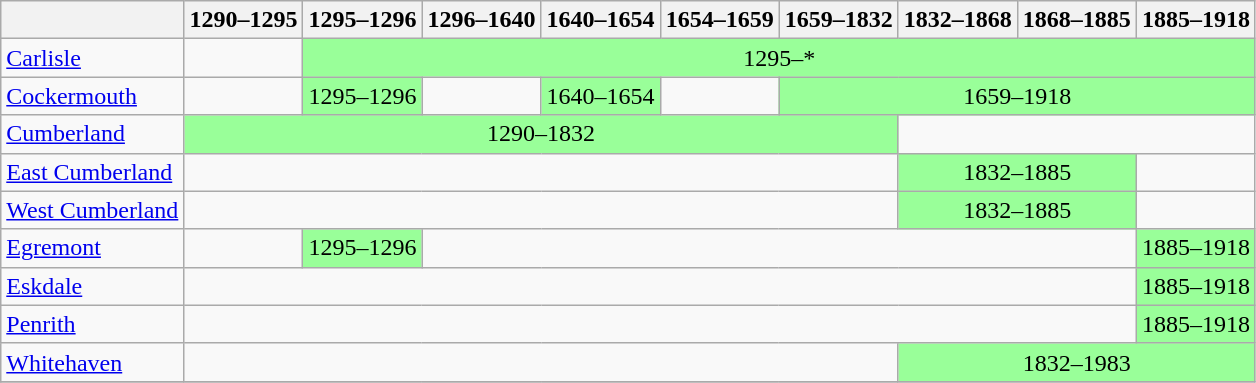<table class="wikitable">
<tr>
<th> </th>
<th>1290–1295</th>
<th>1295–1296</th>
<th>1296–1640</th>
<th>1640–1654</th>
<th>1654–1659</th>
<th>1659–1832</th>
<th>1832–1868</th>
<th>1868–1885</th>
<th>1885–1918</th>
</tr>
<tr>
<td><a href='#'>Carlisle</a></td>
<td colspan="1"> </td>
<td colspan="8" align="center" bgcolor="#99FF99">1295–*</td>
</tr>
<tr>
<td><a href='#'>Cockermouth</a></td>
<td colspan="1"> </td>
<td colspan="1" align="center" bgcolor="#99FF99">1295–1296</td>
<td colspan="1"> </td>
<td colspan="1" align="center" bgcolor="#99FF99">1640–1654</td>
<td colspan="1"> </td>
<td colspan="4" align="center" bgcolor="#99FF99">1659–1918</td>
</tr>
<tr>
<td><a href='#'>Cumberland</a></td>
<td colspan="6" align="center" bgcolor="#99FF99">1290–1832</td>
<td colspan="3"> </td>
</tr>
<tr>
<td><a href='#'>East Cumberland</a></td>
<td colspan="6"> </td>
<td colspan="2" align="center" bgcolor="#99FF99">1832–1885</td>
<td colspan="1"> </td>
</tr>
<tr>
<td><a href='#'>West Cumberland</a></td>
<td colspan="6"> </td>
<td colspan="2" align="center" bgcolor="#99FF99">1832–1885</td>
<td colspan="1"> </td>
</tr>
<tr>
<td><a href='#'>Egremont</a></td>
<td colspan="1"> </td>
<td colspan="1" align="center" bgcolor="#99FF99">1295–1296</td>
<td colspan="6"> </td>
<td colspan="1" align="center" bgcolor="#99FF99">1885–1918</td>
</tr>
<tr>
<td><a href='#'>Eskdale</a></td>
<td colspan="8"> </td>
<td colspan="1" align="center" bgcolor="#99FF99">1885–1918</td>
</tr>
<tr>
<td><a href='#'>Penrith</a></td>
<td colspan="8"> </td>
<td colspan="1" align="center" bgcolor="#99FF99">1885–1918</td>
</tr>
<tr>
<td><a href='#'>Whitehaven</a></td>
<td colspan="6"> </td>
<td colspan="3" align="center" bgcolor="#99FF99">1832–1983</td>
</tr>
<tr>
</tr>
</table>
